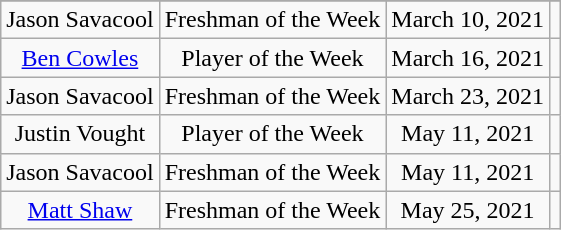<table class="wikitable sortable" style="text-align: center">
<tr align=center>
</tr>
<tr>
<td>Jason Savacool</td>
<td rowspan="1">Freshman of the Week</td>
<td rowspan="1">March 10, 2021</td>
<td rowspan="1"></td>
</tr>
<tr>
<td><a href='#'>Ben Cowles</a></td>
<td rowspan="1">Player of the Week</td>
<td rowspan="1">March 16, 2021</td>
<td rowspan="1"></td>
</tr>
<tr>
<td>Jason Savacool</td>
<td rowspan="1">Freshman of the Week</td>
<td rowspan="1">March 23, 2021</td>
<td rowspan="1"></td>
</tr>
<tr>
<td>Justin Vought</td>
<td rowspan="1">Player of the Week</td>
<td rowspan="1">May 11, 2021</td>
<td rowspan="1"></td>
</tr>
<tr>
<td>Jason Savacool</td>
<td rowspan="1">Freshman of the Week</td>
<td rowspan="1">May 11, 2021</td>
<td rowspan="1"></td>
</tr>
<tr>
<td><a href='#'>Matt Shaw</a></td>
<td rowspan="1">Freshman of the Week</td>
<td rowspan="1">May 25, 2021</td>
<td rowspan="1"></td>
</tr>
</table>
